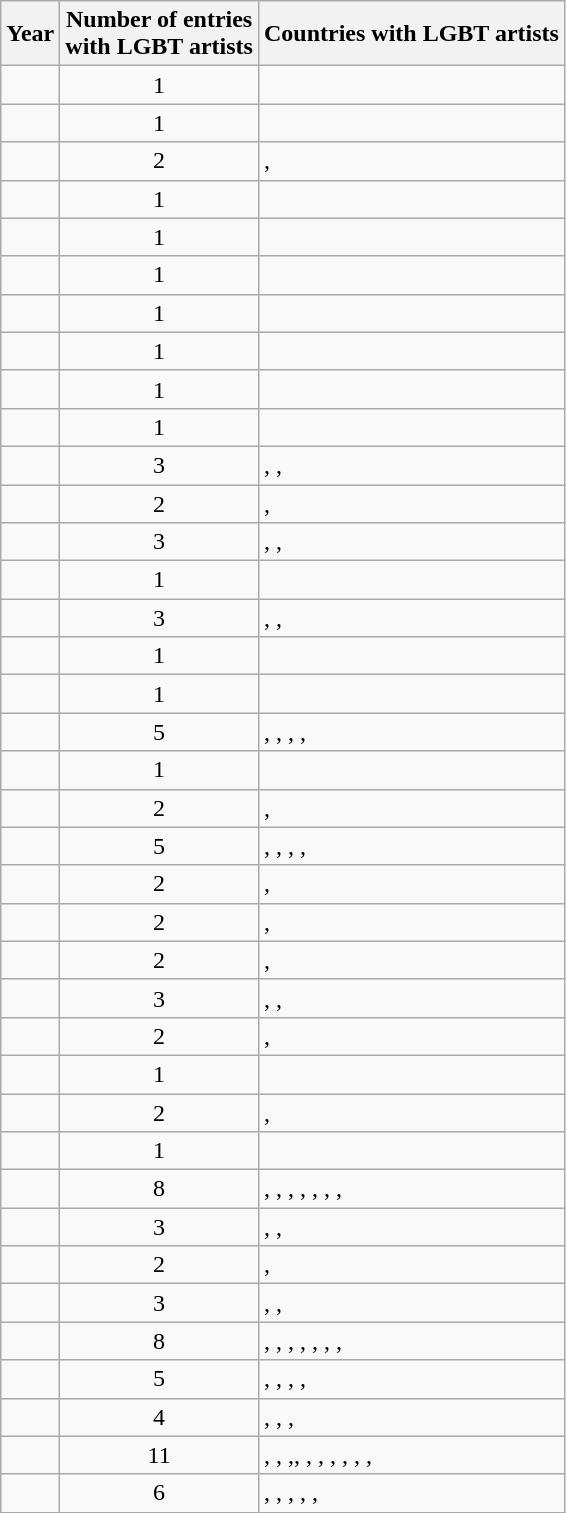<table class="sortable wikitable plainrowheaders collapsible collapsed">
<tr>
<th scope="col">Year</th>
<th scope="col">Number of entries<br>with LGBT artists</th>
<th scope="col">Countries with LGBT artists</th>
</tr>
<tr>
<td></td>
<td align=center>1</td>
<td></td>
</tr>
<tr>
<td></td>
<td align=center>1</td>
<td></td>
</tr>
<tr>
<td></td>
<td align=center>2</td>
<td>, </td>
</tr>
<tr>
<td></td>
<td align=center>1</td>
<td></td>
</tr>
<tr>
<td></td>
<td align=center>1</td>
<td></td>
</tr>
<tr>
<td></td>
<td align=center>1</td>
<td></td>
</tr>
<tr>
<td></td>
<td align=center>1</td>
<td></td>
</tr>
<tr>
<td></td>
<td align=center>1</td>
<td></td>
</tr>
<tr>
<td></td>
<td align=center>1</td>
<td></td>
</tr>
<tr>
<td></td>
<td align=center>1</td>
<td></td>
</tr>
<tr>
<td></td>
<td align=center>3</td>
<td>, , </td>
</tr>
<tr>
<td></td>
<td align=center>2</td>
<td>, </td>
</tr>
<tr>
<td></td>
<td align=center>3</td>
<td>, , </td>
</tr>
<tr>
<td></td>
<td align=center>1</td>
<td></td>
</tr>
<tr>
<td></td>
<td align=center>3</td>
<td>, , </td>
</tr>
<tr>
<td></td>
<td align=center>1</td>
<td></td>
</tr>
<tr>
<td></td>
<td align=center>1</td>
<td></td>
</tr>
<tr>
<td></td>
<td align=center>5</td>
<td>, , , , </td>
</tr>
<tr>
<td></td>
<td align=center>1</td>
<td></td>
</tr>
<tr>
<td></td>
<td align=center>2</td>
<td>, </td>
</tr>
<tr>
<td></td>
<td align=center>5</td>
<td>, , , , </td>
</tr>
<tr>
<td></td>
<td align=center>2</td>
<td>, </td>
</tr>
<tr>
<td></td>
<td align=center>2</td>
<td>, </td>
</tr>
<tr>
<td></td>
<td align=center>2</td>
<td>, </td>
</tr>
<tr>
<td></td>
<td align=center>3</td>
<td>, , </td>
</tr>
<tr>
<td></td>
<td align=center>2</td>
<td>, </td>
</tr>
<tr>
<td></td>
<td align=center>1</td>
<td></td>
</tr>
<tr>
<td></td>
<td align=center>2</td>
<td>, </td>
</tr>
<tr>
<td></td>
<td align=center>1</td>
<td></td>
</tr>
<tr>
<td></td>
<td align=center>8</td>
<td>, , , , , , , </td>
</tr>
<tr>
<td></td>
<td align=center>3</td>
<td>, , </td>
</tr>
<tr>
<td></td>
<td align=center>2</td>
<td>, </td>
</tr>
<tr>
<td></td>
<td align=center>3</td>
<td>, , </td>
</tr>
<tr>
<td></td>
<td align=center>8</td>
<td>, , , , , , , </td>
</tr>
<tr>
<td></td>
<td align=center>5</td>
<td>, , , ,</td>
</tr>
<tr>
<td></td>
<td align=center>4</td>
<td>, , , </td>
</tr>
<tr>
<td></td>
<td align=center>11</td>
<td>, , ,, , , , , , , </td>
</tr>
<tr>
<td></td>
<td align=center>6</td>
<td>, , , , , </td>
</tr>
</table>
